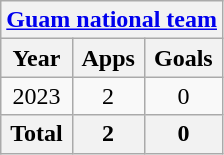<table class="wikitable" style="text-align:center">
<tr>
<th colspan=3><a href='#'>Guam national team</a></th>
</tr>
<tr>
<th>Year</th>
<th>Apps</th>
<th>Goals</th>
</tr>
<tr>
<td>2023</td>
<td>2</td>
<td>0</td>
</tr>
<tr>
<th>Total</th>
<th>2</th>
<th>0</th>
</tr>
</table>
